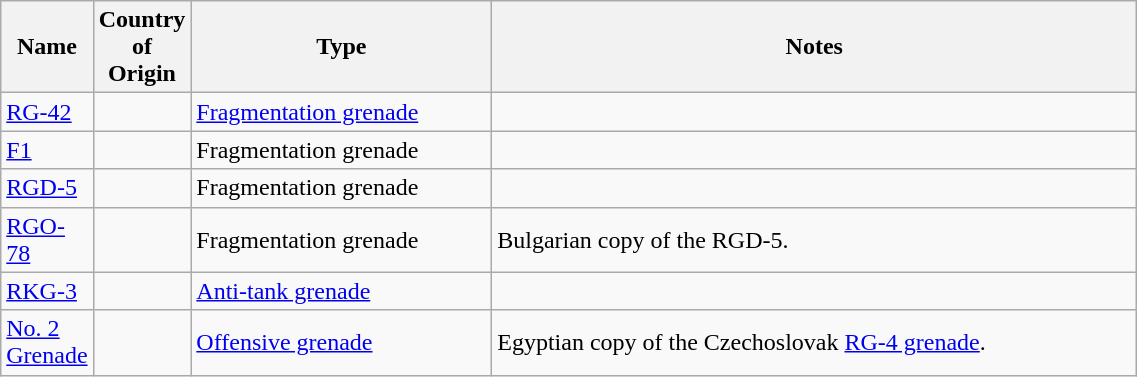<table class="wikitable" width="60%" border="0">
<tr>
<th width="5%">Name</th>
<th width="5%">Country of Origin</th>
<th>Type</th>
<th>Notes</th>
</tr>
<tr>
<td><a href='#'>RG-42</a></td>
<td></td>
<td><a href='#'>Fragmentation grenade</a></td>
<td></td>
</tr>
<tr>
<td><a href='#'>F1</a></td>
<td></td>
<td>Fragmentation grenade</td>
<td></td>
</tr>
<tr>
<td><a href='#'>RGD-5</a></td>
<td></td>
<td>Fragmentation grenade</td>
<td></td>
</tr>
<tr>
<td><a href='#'>RGO-78</a></td>
<td></td>
<td>Fragmentation grenade</td>
<td>Bulgarian copy of the RGD-5.</td>
</tr>
<tr>
<td><a href='#'>RKG-3</a></td>
<td></td>
<td><a href='#'>Anti-tank grenade</a></td>
<td></td>
</tr>
<tr>
<td><a href='#'>No. 2 Grenade</a></td>
<td></td>
<td><a href='#'>Offensive grenade</a></td>
<td>Egyptian copy of the Czechoslovak <a href='#'>RG-4 grenade</a>.</td>
</tr>
</table>
